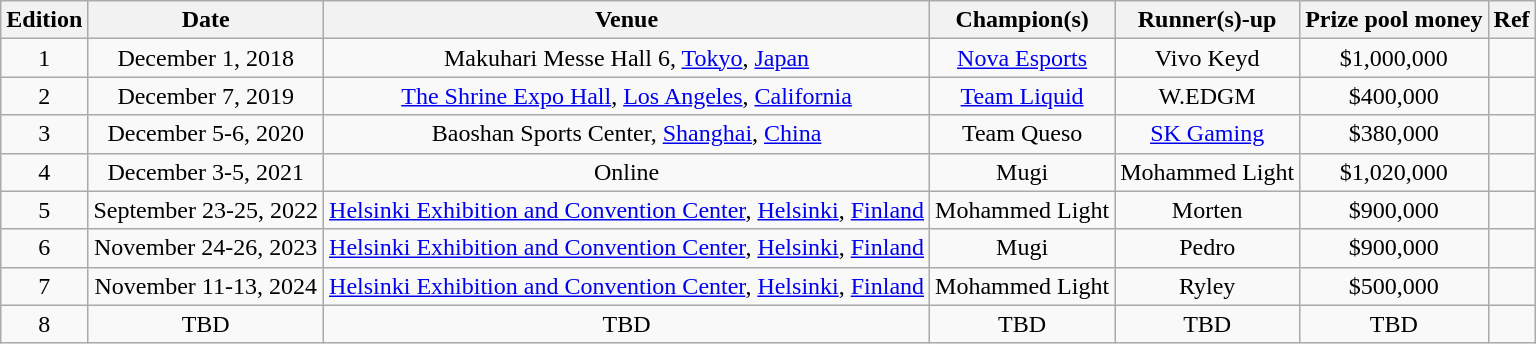<table class="wikitable">
<tr>
<th>Edition</th>
<th>Date</th>
<th>Venue</th>
<th>Champion(s)</th>
<th>Runner(s)-up</th>
<th>Prize pool money</th>
<th>Ref</th>
</tr>
<tr style="text-align:center">
<td>1</td>
<td>December 1, 2018</td>
<td> Makuhari Messe Hall 6, <a href='#'>Tokyo</a>, <a href='#'>Japan</a></td>
<td> <a href='#'>Nova Esports</a></td>
<td> Vivo Keyd</td>
<td>$1,000,000</td>
<td><br></td>
</tr>
<tr style="text-align:center">
<td>2</td>
<td>December 7, 2019</td>
<td> <a href='#'>The Shrine Expo Hall</a>, <a href='#'>Los Angeles</a>, <a href='#'>California</a></td>
<td> <a href='#'>Team Liquid</a></td>
<td> W.EDGM</td>
<td>$400,000</td>
<td></td>
</tr>
<tr style="text-align:center">
<td>3</td>
<td>December 5-6, 2020</td>
<td> Baoshan Sports Center, <a href='#'>Shanghai</a>, <a href='#'>China</a></td>
<td> Team Queso</td>
<td> <a href='#'>SK Gaming</a></td>
<td>$380,000</td>
<td></td>
</tr>
<tr style="text-align:center">
<td>4</td>
<td>December 3-5, 2021</td>
<td>Online</td>
<td> Mugi</td>
<td> Mohammed Light</td>
<td>$1,020,000</td>
<td></td>
</tr>
<tr style="text-align:center">
<td>5</td>
<td>September 23-25, 2022</td>
<td> <a href='#'>Helsinki Exhibition and Convention Center</a>, <a href='#'>Helsinki</a>, <a href='#'>Finland</a></td>
<td> Mohammed Light</td>
<td> Morten</td>
<td>$900,000</td>
<td></td>
</tr>
<tr style="text-align:center">
<td>6</td>
<td>November 24-26, 2023</td>
<td> <a href='#'>Helsinki Exhibition and Convention Center</a>,  <a href='#'>Helsinki</a>, <a href='#'>Finland</a></td>
<td> Mugi</td>
<td> Pedro</td>
<td>$900,000</td>
<td></td>
</tr>
<tr style="text-align:center">
<td>7</td>
<td>November 11-13, 2024</td>
<td> <a href='#'>Helsinki Exhibition and Convention Center</a>,  <a href='#'>Helsinki</a>, <a href='#'>Finland</a></td>
<td> Mohammed Light</td>
<td> Ryley</td>
<td>$500,000</td>
<td></td>
</tr>
<tr style="text-align:center">
<td>8</td>
<td>TBD</td>
<td>TBD</td>
<td>TBD</td>
<td>TBD</td>
<td>TBD</td>
<td></td>
</tr>
</table>
